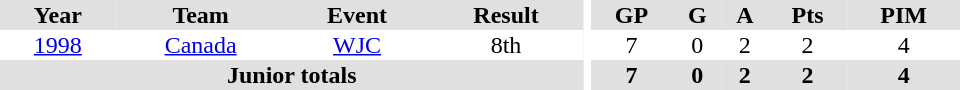<table border="0" cellpadding="1" cellspacing="0" ID="Table3" style="text-align:center; width:40em">
<tr ALIGN="center" bgcolor="#e0e0e0">
<th>Year</th>
<th>Team</th>
<th>Event</th>
<th>Result</th>
<th rowspan="99" bgcolor="#ffffff"></th>
<th>GP</th>
<th>G</th>
<th>A</th>
<th>Pts</th>
<th>PIM</th>
</tr>
<tr ALIGN="center">
<td><a href='#'>1998</a></td>
<td><a href='#'>Canada</a></td>
<td><a href='#'>WJC</a></td>
<td>8th</td>
<td>7</td>
<td>0</td>
<td>2</td>
<td>2</td>
<td>4</td>
</tr>
<tr bgcolor="#e0e0e0">
<th colspan="4">Junior totals</th>
<th>7</th>
<th>0</th>
<th>2</th>
<th>2</th>
<th>4</th>
</tr>
</table>
